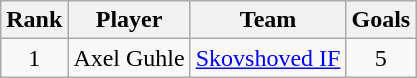<table class="wikitable" style="text-align:center">
<tr>
<th>Rank</th>
<th>Player</th>
<th>Team</th>
<th>Goals</th>
</tr>
<tr>
<td>1</td>
<td align=left> Axel Guhle</td>
<td align=left><a href='#'>Skovshoved IF</a></td>
<td>5</td>
</tr>
</table>
